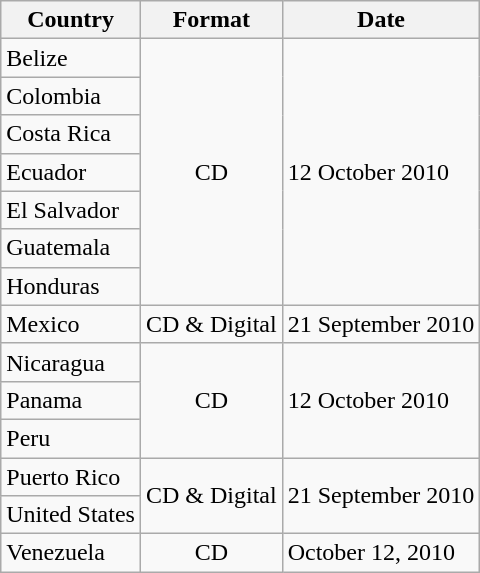<table class="wikitable">
<tr>
<th>Country</th>
<th>Format</th>
<th>Date </th>
</tr>
<tr>
<td>Belize</td>
<td rowspan="7" style="text-align:center;">CD</td>
<td rowspan="7">12 October 2010</td>
</tr>
<tr>
<td>Colombia</td>
</tr>
<tr>
<td>Costa Rica</td>
</tr>
<tr>
<td>Ecuador</td>
</tr>
<tr>
<td>El Salvador</td>
</tr>
<tr>
<td>Guatemala</td>
</tr>
<tr>
<td>Honduras</td>
</tr>
<tr>
<td>Mexico</td>
<td>CD & Digital</td>
<td>21 September 2010</td>
</tr>
<tr>
<td>Nicaragua</td>
<td rowspan="3" style="text-align:center;">CD</td>
<td rowspan="3">12 October 2010</td>
</tr>
<tr>
<td>Panama</td>
</tr>
<tr>
<td>Peru</td>
</tr>
<tr>
<td>Puerto Rico</td>
<td rowspan="2">CD & Digital</td>
<td rowspan="2">21 September 2010</td>
</tr>
<tr>
<td>United States</td>
</tr>
<tr>
<td>Venezuela</td>
<td style="text-align:center;">CD</td>
<td>October 12, 2010</td>
</tr>
</table>
